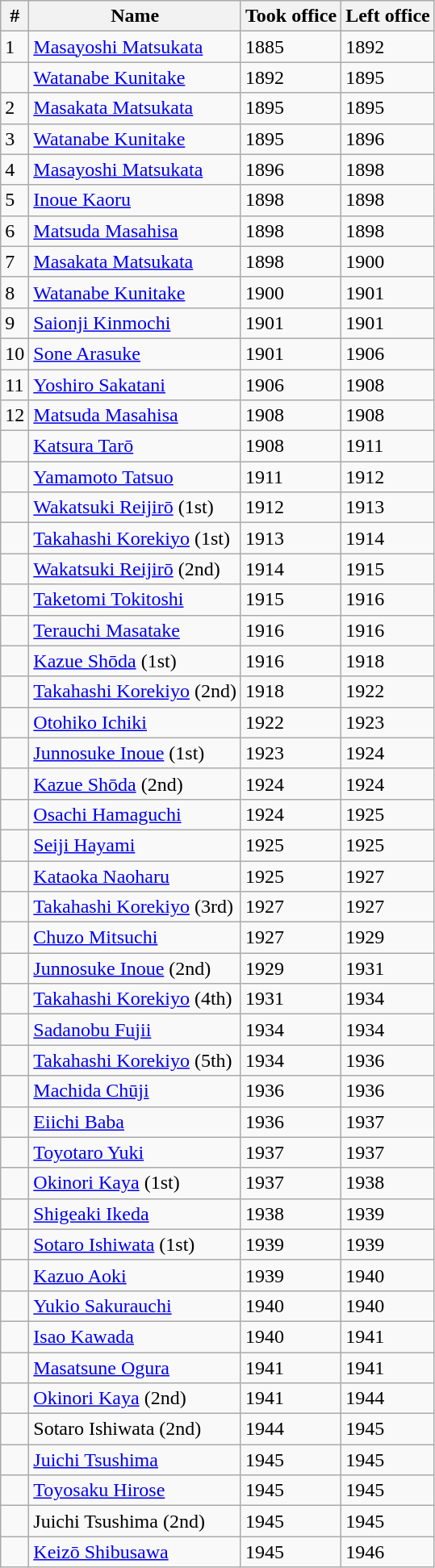<table class="wikitable sortable">
<tr>
<th>#</th>
<th>Name</th>
<th>Took office</th>
<th>Left office</th>
</tr>
<tr>
<td>1</td>
<td><a href='#'>Masayoshi Matsukata</a></td>
<td>1885</td>
<td>1892</td>
</tr>
<tr>
<td></td>
<td><a href='#'>Watanabe Kunitake</a></td>
<td>1892</td>
<td>1895</td>
</tr>
<tr>
<td>2</td>
<td><a href='#'>Masakata Matsukata</a></td>
<td>1895</td>
<td>1895</td>
</tr>
<tr>
<td>3</td>
<td><a href='#'>Watanabe Kunitake</a></td>
<td>1895</td>
<td>1896</td>
</tr>
<tr>
<td>4</td>
<td><a href='#'>Masayoshi Matsukata</a></td>
<td>1896</td>
<td>1898</td>
</tr>
<tr>
<td>5</td>
<td><a href='#'>Inoue Kaoru</a></td>
<td>1898</td>
<td>1898</td>
</tr>
<tr>
<td>6</td>
<td><a href='#'>Matsuda Masahisa</a></td>
<td>1898</td>
<td>1898</td>
</tr>
<tr>
<td>7</td>
<td><a href='#'>Masakata Matsukata</a></td>
<td>1898</td>
<td>1900</td>
</tr>
<tr>
<td>8</td>
<td><a href='#'>Watanabe Kunitake</a></td>
<td>1900</td>
<td>1901</td>
</tr>
<tr>
<td>9</td>
<td><a href='#'>Saionji Kinmochi</a></td>
<td>1901</td>
<td>1901</td>
</tr>
<tr>
<td>10</td>
<td><a href='#'>Sone Arasuke</a></td>
<td>1901</td>
<td>1906</td>
</tr>
<tr>
<td>11</td>
<td><a href='#'>Yoshiro Sakatani</a></td>
<td>1906</td>
<td>1908</td>
</tr>
<tr>
<td>12</td>
<td><a href='#'>Matsuda Masahisa</a></td>
<td>1908</td>
<td>1908</td>
</tr>
<tr>
<td></td>
<td><a href='#'>Katsura Tarō</a></td>
<td>1908</td>
<td>1911</td>
</tr>
<tr>
<td></td>
<td><a href='#'>Yamamoto Tatsuo</a></td>
<td>1911</td>
<td>1912</td>
</tr>
<tr>
<td></td>
<td><a href='#'>Wakatsuki Reijirō</a>  (1st)</td>
<td>1912</td>
<td>1913</td>
</tr>
<tr>
<td></td>
<td><a href='#'>Takahashi Korekiyo</a>  (1st)</td>
<td>1913</td>
<td>1914</td>
</tr>
<tr>
<td></td>
<td><a href='#'>Wakatsuki Reijirō</a>  (2nd)</td>
<td>1914</td>
<td>1915</td>
</tr>
<tr>
<td></td>
<td><a href='#'>Taketomi Tokitoshi</a></td>
<td>1915</td>
<td>1916</td>
</tr>
<tr>
<td></td>
<td><a href='#'>Terauchi Masatake</a></td>
<td>1916</td>
<td>1916</td>
</tr>
<tr>
<td></td>
<td><a href='#'>Kazue Shōda</a>  (1st)</td>
<td>1916</td>
<td>1918</td>
</tr>
<tr>
<td></td>
<td><a href='#'>Takahashi Korekiyo</a>  (2nd)</td>
<td>1918</td>
<td>1922</td>
</tr>
<tr>
<td></td>
<td><a href='#'>Otohiko Ichiki</a></td>
<td>1922</td>
<td>1923</td>
</tr>
<tr>
<td></td>
<td><a href='#'>Junnosuke Inoue</a>  (1st)</td>
<td>1923</td>
<td>1924</td>
</tr>
<tr>
<td></td>
<td><a href='#'>Kazue Shōda</a>  (2nd)</td>
<td>1924</td>
<td>1924</td>
</tr>
<tr>
<td></td>
<td><a href='#'>Osachi Hamaguchi</a></td>
<td>1924</td>
<td>1925</td>
</tr>
<tr>
<td></td>
<td><a href='#'>Seiji Hayami</a></td>
<td>1925</td>
<td>1925</td>
</tr>
<tr>
<td></td>
<td><a href='#'>Kataoka Naoharu</a></td>
<td>1925</td>
<td>1927</td>
</tr>
<tr>
<td></td>
<td><a href='#'>Takahashi Korekiyo</a>  (3rd)</td>
<td>1927</td>
<td>1927</td>
</tr>
<tr>
<td></td>
<td><a href='#'>Chuzo Mitsuchi</a></td>
<td>1927</td>
<td>1929</td>
</tr>
<tr>
<td></td>
<td><a href='#'>Junnosuke Inoue</a>  (2nd)</td>
<td>1929</td>
<td>1931</td>
</tr>
<tr>
<td></td>
<td><a href='#'>Takahashi Korekiyo</a>  (4th)</td>
<td>1931</td>
<td>1934</td>
</tr>
<tr>
<td></td>
<td><a href='#'>Sadanobu Fujii</a></td>
<td>1934</td>
<td>1934</td>
</tr>
<tr>
<td></td>
<td><a href='#'>Takahashi Korekiyo</a>  (5th)</td>
<td>1934</td>
<td>1936</td>
</tr>
<tr>
<td></td>
<td><a href='#'>Machida Chūji</a></td>
<td>1936</td>
<td>1936</td>
</tr>
<tr>
<td></td>
<td><a href='#'>Eiichi Baba</a></td>
<td>1936</td>
<td>1937</td>
</tr>
<tr>
<td></td>
<td><a href='#'>Toyotaro Yuki</a></td>
<td>1937</td>
<td>1937</td>
</tr>
<tr>
<td></td>
<td><a href='#'>Okinori Kaya</a>  (1st)</td>
<td>1937</td>
<td>1938</td>
</tr>
<tr>
<td></td>
<td><a href='#'>Shigeaki Ikeda</a></td>
<td>1938</td>
<td>1939</td>
</tr>
<tr>
<td></td>
<td><a href='#'>Sotaro Ishiwata</a>  (1st)</td>
<td>1939</td>
<td>1939</td>
</tr>
<tr>
<td></td>
<td><a href='#'>Kazuo Aoki</a></td>
<td>1939</td>
<td>1940</td>
</tr>
<tr>
<td></td>
<td><a href='#'>Yukio Sakurauchi</a></td>
<td>1940</td>
<td>1940</td>
</tr>
<tr>
<td></td>
<td><a href='#'>Isao Kawada</a></td>
<td>1940</td>
<td>1941</td>
</tr>
<tr>
<td></td>
<td><a href='#'>Masatsune Ogura</a></td>
<td>1941</td>
<td>1941</td>
</tr>
<tr>
<td></td>
<td><a href='#'>Okinori Kaya</a>  (2nd)</td>
<td>1941</td>
<td>1944</td>
</tr>
<tr>
<td></td>
<td>Sotaro Ishiwata  (2nd)</td>
<td>1944</td>
<td>1945</td>
</tr>
<tr>
<td></td>
<td><a href='#'>Juichi Tsushima</a></td>
<td>1945</td>
<td>1945</td>
</tr>
<tr>
<td></td>
<td><a href='#'>Toyosaku Hirose</a></td>
<td>1945</td>
<td>1945</td>
</tr>
<tr>
<td></td>
<td>Juichi Tsushima  (2nd)</td>
<td>1945</td>
<td>1945</td>
</tr>
<tr>
<td></td>
<td><a href='#'>Keizō Shibusawa</a></td>
<td>1945</td>
<td>1946</td>
</tr>
</table>
